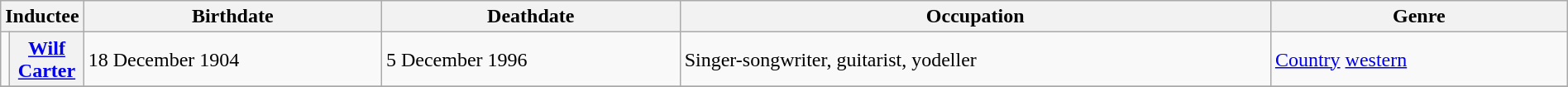<table class="wikitable" width="100%">
<tr>
<th colspan=2>Inductee</th>
<th width="20%">Birthdate</th>
<th width="20%">Deathdate</th>
<th width="40%">Occupation</th>
<th width="40%">Genre</th>
</tr>
<tr>
<td></td>
<th><a href='#'>Wilf Carter</a></th>
<td>18 December 1904</td>
<td>5 December 1996</td>
<td>Singer-songwriter, guitarist, yodeller</td>
<td><a href='#'>Country</a> <a href='#'>western</a></td>
</tr>
<tr>
</tr>
</table>
